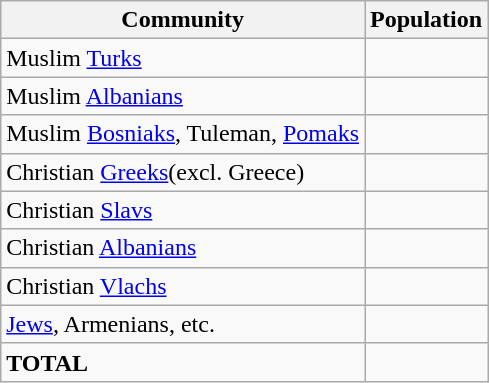<table class="wikitable sortable">
<tr>
<th>Community</th>
<th>Population</th>
</tr>
<tr>
<td>Muslim <a href='#'>Turks</a></td>
<td></td>
</tr>
<tr>
<td>Muslim <a href='#'>Albanians</a></td>
<td></td>
</tr>
<tr>
<td>Muslim <a href='#'>Bosniaks</a>, Tuleman, <a href='#'>Pomaks</a></td>
<td></td>
</tr>
<tr>
<td>Christian <a href='#'>Greeks</a>(excl. Greece)</td>
<td></td>
</tr>
<tr>
<td>Christian <a href='#'>Slavs</a></td>
<td></td>
</tr>
<tr>
<td>Christian <a href='#'>Albanians</a></td>
<td></td>
</tr>
<tr>
<td>Christian <a href='#'>Vlachs</a></td>
<td></td>
</tr>
<tr>
<td><a href='#'>Jews</a>, Armenians, etc.</td>
<td></td>
</tr>
<tr>
<td><strong>TOTAL</strong></td>
<td></td>
</tr>
</table>
